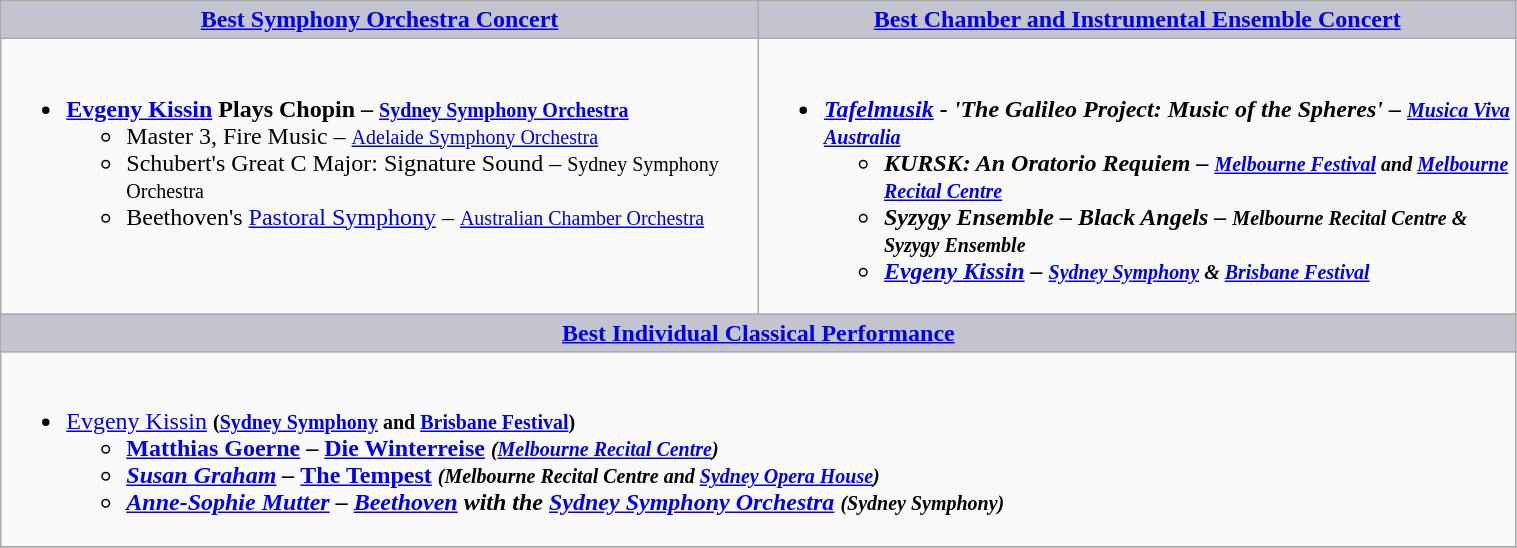<table class=wikitable width="80%" border="1" cellpadding="5" cellspacing="0" align="centre">
<tr>
<th style="background:#C4C3D0;width:50%"><a href='#'>Best Symphony Orchestra Concert</a></th>
<th style="background:#C4C3D0;width:50%"><a href='#'>Best Chamber and Instrumental Ensemble Concert</a></th>
</tr>
<tr>
<td valign="top"><br><ul><li><strong><a href='#'>Evgeny Kissin</a> Plays Chopin – <small><a href='#'>Sydney Symphony Orchestra</a></small></strong><ul><li>Master 3, Fire Music – <small><a href='#'>Adelaide Symphony Orchestra</a></small></li><li>Schubert's Great C Major: Signature Sound – <small>Sydney Symphony Orchestra</small></li><li>Beethoven's <a href='#'>Pastoral Symphony</a> – <small><a href='#'>Australian Chamber Orchestra</a></small></li></ul></li></ul></td>
<td valign="top"><br><ul><li><strong><em><a href='#'>Tafelmusik</a> - 'The Galileo Project: Music of the Spheres'<em> – <small><a href='#'>Musica Viva Australia</a></small><strong><ul><li></em>KURSK: An Oratorio Requiem<em> – <small><a href='#'>Melbourne Festival</a> and <a href='#'>Melbourne Recital Centre</a></small></li><li></em>Syzygy Ensemble – Black Angels<em> – <small>Melbourne Recital Centre & Syzygy Ensemble</small></li><li></em><a href='#'>Evgeny Kissin</a><em> – <small><a href='#'>Sydney Symphony</a> & <a href='#'>Brisbane Festival</a></small></li></ul></li></ul></td>
</tr>
<tr>
<th colspan="2" style="background:#C4C3D0;"><a href='#'>Best Individual Classical Performance</a></th>
</tr>
<tr>
<td colspan=2 valign="top"><br><ul><li></strong><a href='#'>Evgeny Kissin</a><strong> <small>(<a href='#'>Sydney Symphony</a> and <a href='#'>Brisbane Festival</a>)</small><ul><li><a href='#'>Matthias Goerne</a> – </em><a href='#'>Die Winterreise</a><em> <small>(<a href='#'>Melbourne Recital Centre</a>)</small></li><li><a href='#'>Susan Graham</a> – </em><a href='#'>The Tempest</a><em> <small>(Melbourne Recital Centre and <a href='#'>Sydney Opera House</a>)</small></li><li><a href='#'>Anne-Sophie Mutter</a> – <a href='#'>Beethoven</a> with the <a href='#'>Sydney Symphony Orchestra</a> <small>(Sydney Symphony)</small></li></ul></li></ul></td>
</tr>
<tr>
</tr>
</table>
